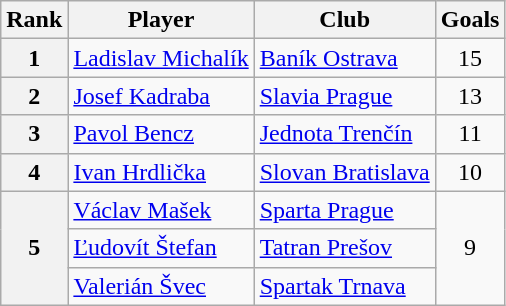<table class="wikitable" style="text-align:center">
<tr>
<th>Rank</th>
<th>Player</th>
<th>Club</th>
<th>Goals</th>
</tr>
<tr>
<th>1</th>
<td align="left"> <a href='#'>Ladislav Michalík</a></td>
<td align="left"><a href='#'>Baník Ostrava</a></td>
<td>15</td>
</tr>
<tr>
<th>2</th>
<td align="left"> <a href='#'>Josef Kadraba</a></td>
<td align="left"><a href='#'>Slavia Prague</a></td>
<td>13</td>
</tr>
<tr>
<th>3</th>
<td align="left"> <a href='#'>Pavol Bencz</a></td>
<td align="left"><a href='#'>Jednota Trenčín</a></td>
<td>11</td>
</tr>
<tr>
<th>4</th>
<td align="left"> <a href='#'>Ivan Hrdlička</a></td>
<td align="left"><a href='#'>Slovan Bratislava</a></td>
<td>10</td>
</tr>
<tr>
<th rowspan="3">5</th>
<td align="left"> <a href='#'>Václav Mašek</a></td>
<td align="left"><a href='#'>Sparta Prague</a></td>
<td rowspan="3">9</td>
</tr>
<tr>
<td align="left"> <a href='#'>Ľudovít Štefan</a></td>
<td align="left"><a href='#'>Tatran Prešov</a></td>
</tr>
<tr>
<td align="left"> <a href='#'>Valerián Švec</a></td>
<td align="left"><a href='#'>Spartak Trnava</a></td>
</tr>
</table>
